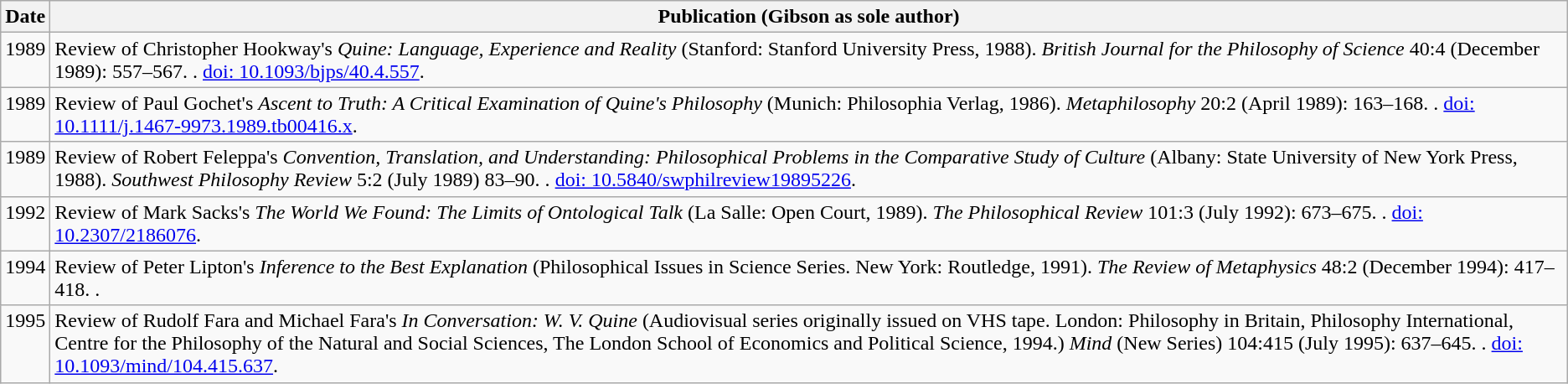<table class="wikitable sortable">
<tr>
<th>Date</th>
<th>Publication (Gibson as sole author)</th>
</tr>
<tr style="vertical-align:top;">
<td>1989</td>
<td>Review of Christopher Hookway's <em>Quine: Language, Experience and Reality</em> (Stanford: Stanford University Press, 1988). <em>British Journal for the Philosophy of Science</em> 40:4 (December 1989): 557–567. . <a href='#'>doi: 10.1093/bjps/40.4.557</a>.</td>
</tr>
<tr style="vertical-align:top;">
<td>1989</td>
<td>Review of Paul Gochet's <em>Ascent to Truth: A Critical Examination of Quine's Philosophy</em> (Munich: Philosophia Verlag, 1986). <em>Metaphilosophy</em> 20:2 (April 1989): 163–168. . <a href='#'>doi: 10.1111/j.1467-9973.1989.tb00416.x</a>.</td>
</tr>
<tr style="vertical-align:top;">
<td>1989</td>
<td>Review of Robert Feleppa's <em>Convention, Translation, and Understanding: Philosophical Problems in the Comparative Study of Culture</em> (Albany: State University of New York Press, 1988). <em>Southwest Philosophy Review</em> 5:2 (July 1989) 83–90. . <a href='#'>doi: 10.5840/swphilreview19895226</a>.</td>
</tr>
<tr style="vertical-align:top;">
<td>1992</td>
<td>Review of Mark Sacks's <em>The World We Found: The Limits of Ontological Talk</em> (La Salle: Open Court, 1989). <em>The Philosophical Review</em> 101:3 (July 1992): 673–675. . <a href='#'>doi: 10.2307/2186076</a>.</td>
</tr>
<tr style="vertical-align:top;">
<td>1994</td>
<td>Review of Peter Lipton's <em>Inference to the Best Explanation</em> (Philosophical Issues in Science Series. New York: Routledge, 1991). <em>The Review of Metaphysics</em> 48:2 (December 1994): 417–418. .</td>
</tr>
<tr style="vertical-align:top;">
<td>1995</td>
<td>Review of Rudolf Fara and Michael Fara's <em>In Conversation: W. V. Quine</em> (Audiovisual series originally issued on VHS tape. London: Philosophy in Britain, Philosophy International, Centre for the Philosophy of the Natural and Social Sciences, The London School of Economics and Political Science, 1994.) <em>Mind</em> (New Series) 104:415 (July 1995): 637–645. . <a href='#'>doi: 10.1093/mind/104.415.637</a>.</td>
</tr>
</table>
